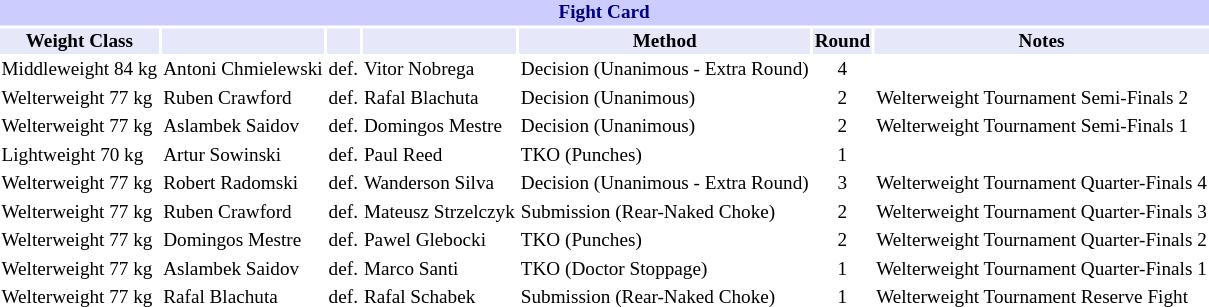<table class="toccolours" style="font-size: 80%;">
<tr>
<th colspan="8" style="background-color: #ccf; color: #000080; text-align: center;"><strong>Fight Card</strong></th>
</tr>
<tr>
<th colspan="1" style="background-color: #E6E8FA; color: #000000; text-align: center;">Weight Class</th>
<th colspan="1" style="background-color: #E6E8FA; color: #000000; text-align: center;"></th>
<th colspan="1" style="background-color: #E6E8FA; color: #000000; text-align: center;"></th>
<th colspan="1" style="background-color: #E6E8FA; color: #000000; text-align: center;"></th>
<th colspan="1" style="background-color: #E6E8FA; color: #000000; text-align: center;">Method</th>
<th colspan="1" style="background-color: #E6E8FA; color: #000000; text-align: center;">Round</th>
<th colspan="1" style="background-color: #E6E8FA; color: #000000; text-align: center;">Notes</th>
</tr>
<tr>
<td>Middleweight 84 kg</td>
<td> Antoni Chmielewski</td>
<td align=center>def.</td>
<td>  Vitor Nobrega</td>
<td>Decision (Unanimous - Extra Round)</td>
<td align=center>4</td>
<td></td>
</tr>
<tr>
<td>Welterweight 77 kg</td>
<td> Ruben Crawford</td>
<td align=center>def.</td>
<td> Rafal Blachuta</td>
<td>Decision (Unanimous)</td>
<td align=center>2</td>
<td>Welterweight Tournament Semi-Finals 2</td>
</tr>
<tr>
<td>Welterweight 77 kg</td>
<td>  Aslambek Saidov</td>
<td align=center>def.</td>
<td> Domingos Mestre</td>
<td>Decision (Unanimous)</td>
<td align=center>2</td>
<td>Welterweight Tournament Semi-Finals 1</td>
</tr>
<tr>
<td>Lightweight 70 kg</td>
<td> Artur Sowinski</td>
<td align=center>def.</td>
<td>  Paul Reed</td>
<td>TKO (Punches)</td>
<td align=center>1</td>
<td></td>
</tr>
<tr>
<td>Welterweight 77 kg</td>
<td> Robert Radomski</td>
<td align=center>def.</td>
<td> Wanderson Silva</td>
<td>Decision (Unanimous - Extra Round)</td>
<td align=center>3</td>
<td>Welterweight Tournament Quarter-Finals 4</td>
</tr>
<tr>
<td>Welterweight 77 kg</td>
<td> Ruben Crawford</td>
<td align=center>def.</td>
<td>  Mateusz Strzelczyk</td>
<td>Submission (Rear-Naked Choke)</td>
<td align=center>2</td>
<td>Welterweight Tournament Quarter-Finals 3</td>
</tr>
<tr>
<td>Welterweight 77 kg</td>
<td>  Domingos Mestre</td>
<td align=center>def.</td>
<td>  Pawel Glebocki</td>
<td>TKO (Punches)</td>
<td align=center>2</td>
<td>Welterweight Tournament Quarter-Finals 2</td>
</tr>
<tr>
<td>Welterweight 77 kg</td>
<td>  Aslambek Saidov</td>
<td align=center>def.</td>
<td> Marco Santi</td>
<td>TKO (Doctor Stoppage)</td>
<td align=center>1</td>
<td>Welterweight Tournament Quarter-Finals 1</td>
</tr>
<tr>
<td>Welterweight 77 kg</td>
<td>  Rafal Blachuta</td>
<td align=center>def.</td>
<td>  Rafal Schabek</td>
<td>Submission (Rear-Naked Choke)</td>
<td align=center>1</td>
<td>Welterweight Tournament Reserve Fight</td>
</tr>
</table>
